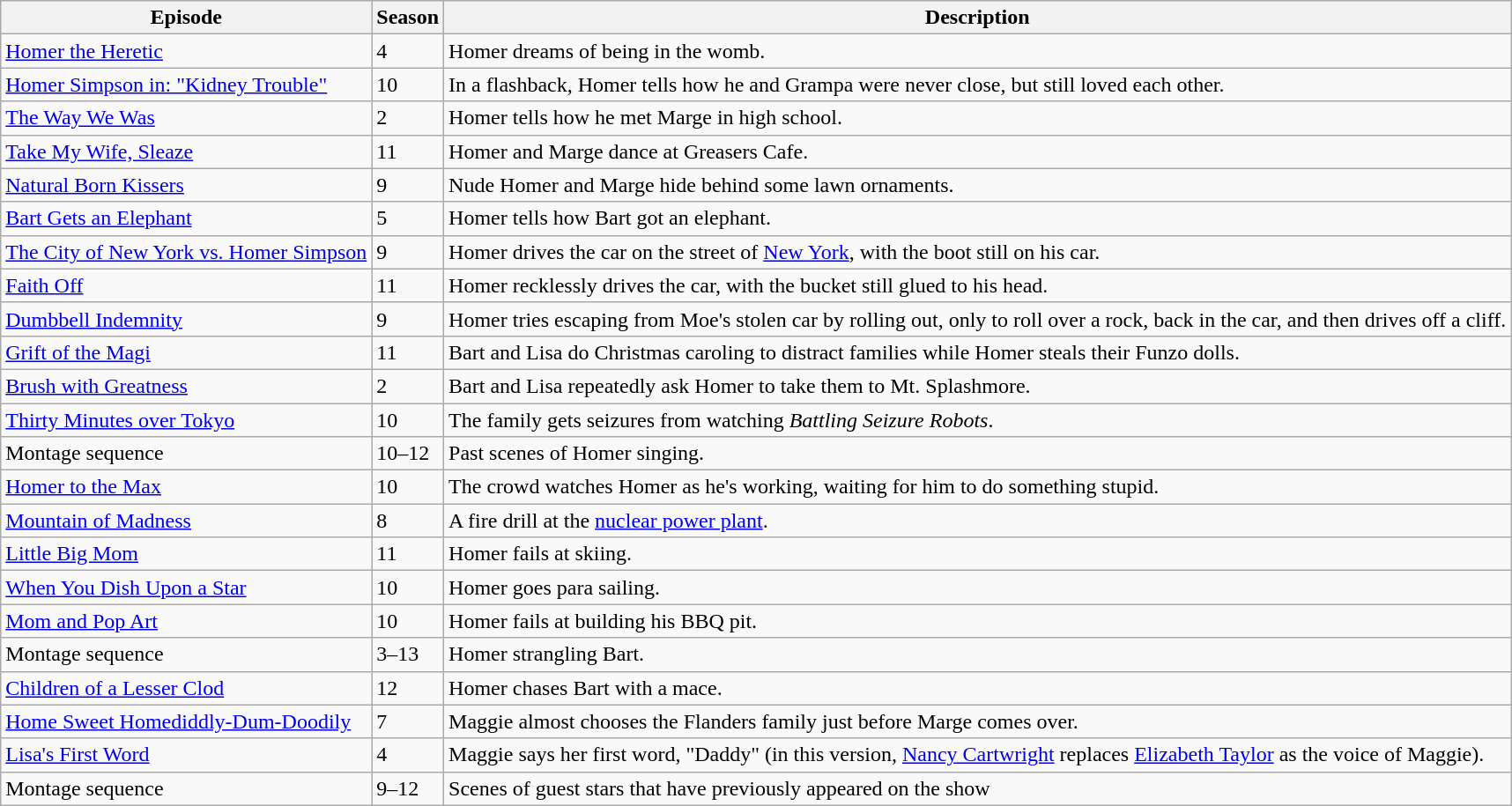<table class="wikitable">
<tr>
<th>Episode</th>
<th>Season</th>
<th>Description</th>
</tr>
<tr>
<td><a href='#'>Homer the Heretic</a></td>
<td>4</td>
<td>Homer dreams of being in the womb.</td>
</tr>
<tr>
<td><a href='#'>Homer Simpson in: "Kidney Trouble"</a></td>
<td>10</td>
<td>In a flashback, Homer tells how he and Grampa were never close, but still loved each other.</td>
</tr>
<tr>
<td><a href='#'>The Way We Was</a></td>
<td>2</td>
<td>Homer tells how he met Marge in high school.</td>
</tr>
<tr>
<td><a href='#'>Take My Wife, Sleaze</a></td>
<td>11</td>
<td>Homer and Marge dance at Greasers Cafe.</td>
</tr>
<tr>
<td><a href='#'>Natural Born Kissers</a></td>
<td>9</td>
<td>Nude Homer and Marge hide behind some lawn ornaments.</td>
</tr>
<tr>
<td><a href='#'>Bart Gets an Elephant</a></td>
<td>5</td>
<td>Homer tells how Bart got an elephant.</td>
</tr>
<tr>
<td><a href='#'>The City of New York vs. Homer Simpson</a></td>
<td>9</td>
<td>Homer drives the car on the street of <a href='#'>New York</a>, with the boot still on his car.</td>
</tr>
<tr>
<td><a href='#'>Faith Off</a></td>
<td>11</td>
<td>Homer recklessly drives the car, with the bucket still glued to his head.</td>
</tr>
<tr>
<td><a href='#'>Dumbbell Indemnity</a></td>
<td>9</td>
<td>Homer tries escaping from Moe's stolen car by rolling out, only to roll over a rock, back in the car, and then drives off a cliff.</td>
</tr>
<tr>
<td><a href='#'>Grift of the Magi</a></td>
<td>11</td>
<td>Bart and Lisa do Christmas caroling to distract families while Homer steals their Funzo dolls.</td>
</tr>
<tr>
<td><a href='#'>Brush with Greatness</a></td>
<td>2</td>
<td>Bart and Lisa repeatedly ask Homer to take them to Mt. Splashmore.</td>
</tr>
<tr>
<td><a href='#'>Thirty Minutes over Tokyo</a></td>
<td>10</td>
<td>The family gets seizures from watching <em>Battling Seizure Robots</em>.</td>
</tr>
<tr>
<td>Montage sequence</td>
<td>10–12</td>
<td>Past scenes of Homer singing.</td>
</tr>
<tr>
<td><a href='#'>Homer to the Max</a></td>
<td>10</td>
<td>The crowd watches Homer as he's working, waiting for him to do something stupid.</td>
</tr>
<tr>
<td><a href='#'>Mountain of Madness</a></td>
<td>8</td>
<td>A fire drill at the <a href='#'>nuclear power plant</a>.</td>
</tr>
<tr>
<td><a href='#'>Little Big Mom</a></td>
<td>11</td>
<td>Homer fails at skiing.</td>
</tr>
<tr>
<td><a href='#'>When You Dish Upon a Star</a></td>
<td>10</td>
<td>Homer goes para sailing.</td>
</tr>
<tr>
<td><a href='#'>Mom and Pop Art</a></td>
<td>10</td>
<td>Homer fails at building his BBQ pit.</td>
</tr>
<tr>
<td>Montage sequence</td>
<td>3–13</td>
<td>Homer strangling Bart.</td>
</tr>
<tr>
<td><a href='#'>Children of a Lesser Clod</a></td>
<td>12</td>
<td>Homer chases Bart with a mace.</td>
</tr>
<tr>
<td><a href='#'>Home Sweet Homediddly-Dum-Doodily</a></td>
<td>7</td>
<td>Maggie almost chooses the Flanders family just before Marge comes over.</td>
</tr>
<tr>
<td><a href='#'>Lisa's First Word</a></td>
<td>4</td>
<td>Maggie says her first word, "Daddy" (in this version, <a href='#'>Nancy Cartwright</a> replaces <a href='#'>Elizabeth Taylor</a> as the voice of Maggie).</td>
</tr>
<tr>
<td>Montage sequence</td>
<td>9–12</td>
<td>Scenes of guest stars that have previously appeared on the show</td>
</tr>
</table>
